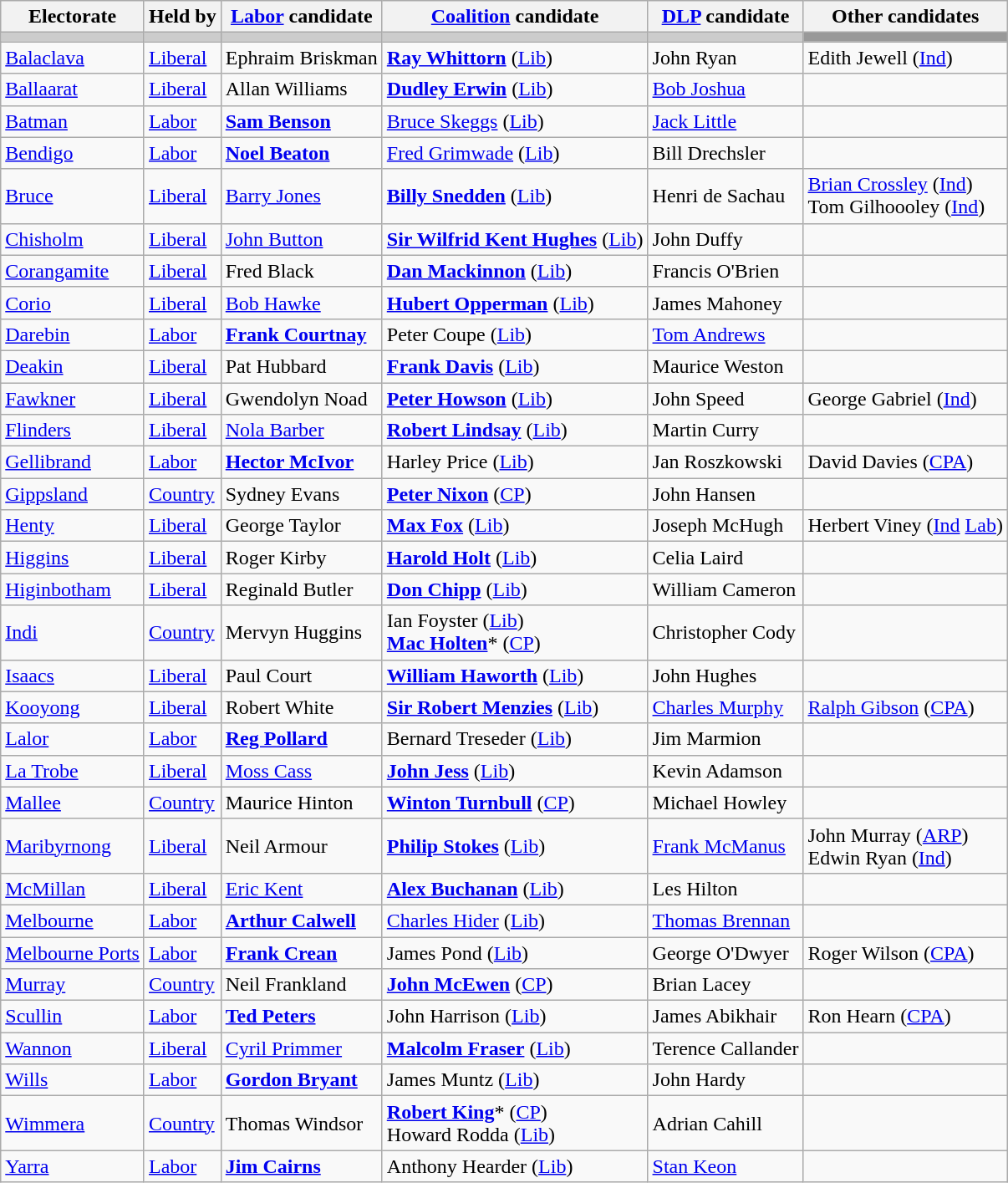<table class="wikitable">
<tr>
<th>Electorate</th>
<th>Held by</th>
<th><a href='#'>Labor</a> candidate</th>
<th><a href='#'>Coalition</a> candidate</th>
<th><a href='#'>DLP</a> candidate</th>
<th>Other candidates</th>
</tr>
<tr bgcolor="#cccccc">
<td></td>
<td></td>
<td></td>
<td></td>
<td></td>
<td bgcolor="#999999"></td>
</tr>
<tr>
<td><a href='#'>Balaclava</a></td>
<td><a href='#'>Liberal</a></td>
<td>Ephraim Briskman</td>
<td><strong><a href='#'>Ray Whittorn</a></strong> (<a href='#'>Lib</a>)</td>
<td>John Ryan</td>
<td>Edith Jewell (<a href='#'>Ind</a>)</td>
</tr>
<tr>
<td><a href='#'>Ballaarat</a></td>
<td><a href='#'>Liberal</a></td>
<td>Allan Williams</td>
<td><strong><a href='#'>Dudley Erwin</a></strong> (<a href='#'>Lib</a>)</td>
<td><a href='#'>Bob Joshua</a></td>
<td></td>
</tr>
<tr>
<td><a href='#'>Batman</a></td>
<td><a href='#'>Labor</a></td>
<td><strong><a href='#'>Sam Benson</a></strong></td>
<td><a href='#'>Bruce Skeggs</a> (<a href='#'>Lib</a>)</td>
<td><a href='#'>Jack Little</a></td>
<td></td>
</tr>
<tr>
<td><a href='#'>Bendigo</a></td>
<td><a href='#'>Labor</a></td>
<td><strong><a href='#'>Noel Beaton</a></strong></td>
<td><a href='#'>Fred Grimwade</a> (<a href='#'>Lib</a>)</td>
<td>Bill Drechsler</td>
<td></td>
</tr>
<tr>
<td><a href='#'>Bruce</a></td>
<td><a href='#'>Liberal</a></td>
<td><a href='#'>Barry Jones</a></td>
<td><strong><a href='#'>Billy Snedden</a></strong> (<a href='#'>Lib</a>)</td>
<td>Henri de Sachau</td>
<td><a href='#'>Brian Crossley</a> (<a href='#'>Ind</a>)<br>Tom Gilhoooley (<a href='#'>Ind</a>)</td>
</tr>
<tr>
<td><a href='#'>Chisholm</a></td>
<td><a href='#'>Liberal</a></td>
<td><a href='#'>John Button</a></td>
<td><strong><a href='#'>Sir Wilfrid Kent Hughes</a></strong> (<a href='#'>Lib</a>)</td>
<td>John Duffy</td>
<td></td>
</tr>
<tr>
<td><a href='#'>Corangamite</a></td>
<td><a href='#'>Liberal</a></td>
<td>Fred Black</td>
<td><strong><a href='#'>Dan Mackinnon</a></strong> (<a href='#'>Lib</a>)</td>
<td>Francis O'Brien</td>
<td></td>
</tr>
<tr>
<td><a href='#'>Corio</a></td>
<td><a href='#'>Liberal</a></td>
<td><a href='#'>Bob Hawke</a></td>
<td><strong><a href='#'>Hubert Opperman</a></strong> (<a href='#'>Lib</a>)</td>
<td>James Mahoney</td>
<td></td>
</tr>
<tr>
<td><a href='#'>Darebin</a></td>
<td><a href='#'>Labor</a></td>
<td><strong><a href='#'>Frank Courtnay</a></strong></td>
<td>Peter Coupe (<a href='#'>Lib</a>)</td>
<td><a href='#'>Tom Andrews</a></td>
<td></td>
</tr>
<tr>
<td><a href='#'>Deakin</a></td>
<td><a href='#'>Liberal</a></td>
<td>Pat Hubbard</td>
<td><strong><a href='#'>Frank Davis</a></strong> (<a href='#'>Lib</a>)</td>
<td>Maurice Weston</td>
<td></td>
</tr>
<tr>
<td><a href='#'>Fawkner</a></td>
<td><a href='#'>Liberal</a></td>
<td>Gwendolyn Noad</td>
<td><strong><a href='#'>Peter Howson</a></strong> (<a href='#'>Lib</a>)</td>
<td>John Speed</td>
<td>George Gabriel (<a href='#'>Ind</a>)</td>
</tr>
<tr>
<td><a href='#'>Flinders</a></td>
<td><a href='#'>Liberal</a></td>
<td><a href='#'>Nola Barber</a></td>
<td><strong><a href='#'>Robert Lindsay</a></strong> (<a href='#'>Lib</a>)</td>
<td>Martin Curry</td>
<td></td>
</tr>
<tr>
<td><a href='#'>Gellibrand</a></td>
<td><a href='#'>Labor</a></td>
<td><strong><a href='#'>Hector McIvor</a></strong></td>
<td>Harley Price (<a href='#'>Lib</a>)</td>
<td>Jan Roszkowski</td>
<td>David Davies (<a href='#'>CPA</a>)</td>
</tr>
<tr>
<td><a href='#'>Gippsland</a></td>
<td><a href='#'>Country</a></td>
<td>Sydney Evans</td>
<td><strong><a href='#'>Peter Nixon</a></strong> (<a href='#'>CP</a>)</td>
<td>John Hansen</td>
<td></td>
</tr>
<tr>
<td><a href='#'>Henty</a></td>
<td><a href='#'>Liberal</a></td>
<td>George Taylor</td>
<td><strong><a href='#'>Max Fox</a></strong> (<a href='#'>Lib</a>)</td>
<td>Joseph McHugh</td>
<td>Herbert Viney (<a href='#'>Ind</a> <a href='#'>Lab</a>)</td>
</tr>
<tr>
<td><a href='#'>Higgins</a></td>
<td><a href='#'>Liberal</a></td>
<td>Roger Kirby</td>
<td><strong><a href='#'>Harold Holt</a></strong> (<a href='#'>Lib</a>)</td>
<td>Celia Laird</td>
<td></td>
</tr>
<tr>
<td><a href='#'>Higinbotham</a></td>
<td><a href='#'>Liberal</a></td>
<td>Reginald Butler</td>
<td><strong><a href='#'>Don Chipp</a></strong> (<a href='#'>Lib</a>)</td>
<td>William Cameron</td>
<td></td>
</tr>
<tr>
<td><a href='#'>Indi</a></td>
<td><a href='#'>Country</a></td>
<td>Mervyn Huggins</td>
<td>Ian Foyster (<a href='#'>Lib</a>)<br><strong><a href='#'>Mac Holten</a></strong>* (<a href='#'>CP</a>)</td>
<td>Christopher Cody</td>
<td></td>
</tr>
<tr>
<td><a href='#'>Isaacs</a></td>
<td><a href='#'>Liberal</a></td>
<td>Paul Court</td>
<td><strong><a href='#'>William Haworth</a></strong> (<a href='#'>Lib</a>)</td>
<td>John Hughes</td>
<td></td>
</tr>
<tr>
<td><a href='#'>Kooyong</a></td>
<td><a href='#'>Liberal</a></td>
<td>Robert White</td>
<td><strong><a href='#'>Sir Robert Menzies</a></strong> (<a href='#'>Lib</a>)</td>
<td><a href='#'>Charles Murphy</a></td>
<td><a href='#'>Ralph Gibson</a> (<a href='#'>CPA</a>)</td>
</tr>
<tr>
<td><a href='#'>Lalor</a></td>
<td><a href='#'>Labor</a></td>
<td><strong><a href='#'>Reg Pollard</a></strong></td>
<td>Bernard Treseder (<a href='#'>Lib</a>)</td>
<td>Jim Marmion</td>
<td></td>
</tr>
<tr>
<td><a href='#'>La Trobe</a></td>
<td><a href='#'>Liberal</a></td>
<td><a href='#'>Moss Cass</a></td>
<td><strong><a href='#'>John Jess</a></strong> (<a href='#'>Lib</a>)</td>
<td>Kevin Adamson</td>
<td></td>
</tr>
<tr>
<td><a href='#'>Mallee</a></td>
<td><a href='#'>Country</a></td>
<td>Maurice Hinton</td>
<td><strong><a href='#'>Winton Turnbull</a></strong> (<a href='#'>CP</a>)</td>
<td>Michael Howley</td>
<td></td>
</tr>
<tr>
<td><a href='#'>Maribyrnong</a></td>
<td><a href='#'>Liberal</a></td>
<td>Neil Armour</td>
<td><strong><a href='#'>Philip Stokes</a></strong> (<a href='#'>Lib</a>)</td>
<td><a href='#'>Frank McManus</a></td>
<td>John Murray (<a href='#'>ARP</a>)<br>Edwin Ryan (<a href='#'>Ind</a>)</td>
</tr>
<tr>
<td><a href='#'>McMillan</a></td>
<td><a href='#'>Liberal</a></td>
<td><a href='#'>Eric Kent</a></td>
<td><strong><a href='#'>Alex Buchanan</a></strong> (<a href='#'>Lib</a>)</td>
<td>Les Hilton</td>
<td></td>
</tr>
<tr>
<td><a href='#'>Melbourne</a></td>
<td><a href='#'>Labor</a></td>
<td><strong><a href='#'>Arthur Calwell</a></strong></td>
<td><a href='#'>Charles Hider</a> (<a href='#'>Lib</a>)</td>
<td><a href='#'>Thomas Brennan</a></td>
<td></td>
</tr>
<tr>
<td><a href='#'>Melbourne Ports</a></td>
<td><a href='#'>Labor</a></td>
<td><strong><a href='#'>Frank Crean</a></strong></td>
<td>James Pond (<a href='#'>Lib</a>)</td>
<td>George O'Dwyer</td>
<td>Roger Wilson (<a href='#'>CPA</a>)</td>
</tr>
<tr>
<td><a href='#'>Murray</a></td>
<td><a href='#'>Country</a></td>
<td>Neil Frankland</td>
<td><strong><a href='#'>John McEwen</a></strong> (<a href='#'>CP</a>)</td>
<td>Brian Lacey</td>
<td></td>
</tr>
<tr>
<td><a href='#'>Scullin</a></td>
<td><a href='#'>Labor</a></td>
<td><strong><a href='#'>Ted Peters</a></strong></td>
<td>John Harrison (<a href='#'>Lib</a>)</td>
<td>James Abikhair</td>
<td>Ron Hearn (<a href='#'>CPA</a>)</td>
</tr>
<tr>
<td><a href='#'>Wannon</a></td>
<td><a href='#'>Liberal</a></td>
<td><a href='#'>Cyril Primmer</a></td>
<td><strong><a href='#'>Malcolm Fraser</a></strong> (<a href='#'>Lib</a>)</td>
<td>Terence Callander</td>
<td></td>
</tr>
<tr>
<td><a href='#'>Wills</a></td>
<td><a href='#'>Labor</a></td>
<td><strong><a href='#'>Gordon Bryant</a></strong></td>
<td>James Muntz (<a href='#'>Lib</a>)</td>
<td>John Hardy</td>
<td></td>
</tr>
<tr>
<td><a href='#'>Wimmera</a></td>
<td><a href='#'>Country</a></td>
<td>Thomas Windsor</td>
<td><strong><a href='#'>Robert King</a></strong>* (<a href='#'>CP</a>)<br>Howard Rodda (<a href='#'>Lib</a>)</td>
<td>Adrian Cahill</td>
<td></td>
</tr>
<tr>
<td><a href='#'>Yarra</a></td>
<td><a href='#'>Labor</a></td>
<td><strong><a href='#'>Jim Cairns</a></strong></td>
<td>Anthony Hearder (<a href='#'>Lib</a>)</td>
<td><a href='#'>Stan Keon</a></td>
<td></td>
</tr>
</table>
